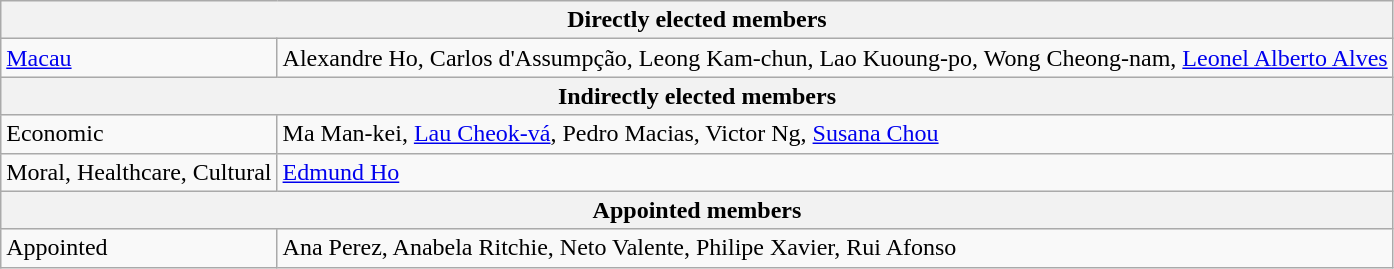<table class="wikitable">
<tr>
<th colspan="2">Directly elected members</th>
</tr>
<tr>
<td><a href='#'>Macau</a></td>
<td>Alexandre Ho, Carlos d'Assumpção, Leong Kam-chun, Lao Kuoung-po, Wong Cheong-nam, <a href='#'>Leonel Alberto Alves</a></td>
</tr>
<tr>
<th colspan="2">Indirectly elected members</th>
</tr>
<tr>
<td>Economic</td>
<td>Ma Man-kei, <a href='#'>Lau Cheok-vá</a>, Pedro Macias, Victor Ng, <a href='#'>Susana Chou</a></td>
</tr>
<tr>
<td>Moral, Healthcare, Cultural</td>
<td><a href='#'>Edmund Ho</a></td>
</tr>
<tr>
<th colspan="2">Appointed members</th>
</tr>
<tr>
<td>Appointed</td>
<td>Ana Perez, Anabela Ritchie, Neto Valente, Philipe Xavier, Rui Afonso</td>
</tr>
</table>
